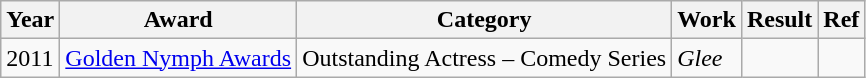<table class="wikitable">
<tr>
<th>Year</th>
<th>Award</th>
<th>Category</th>
<th>Work</th>
<th>Result</th>
<th>Ref</th>
</tr>
<tr>
<td>2011</td>
<td><a href='#'>Golden Nymph Awards</a></td>
<td>Outstanding Actress – Comedy Series</td>
<td><em>Glee</em></td>
<td></td>
<td></td>
</tr>
</table>
